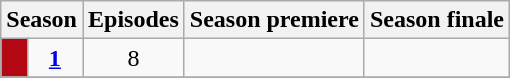<table class="wikitable">
<tr>
<th colspan="2">Season</th>
<th>Episodes</th>
<th>Season premiere</th>
<th>Season finale</th>
</tr>
<tr>
<td style="background:#B30713; height:5px;"></td>
<td style="text-align:center;"><strong><a href='#'>1</a></strong></td>
<td style="text-align:center;">8</td>
<td style="text-align:center;"></td>
<td style="text-align:center;"></td>
</tr>
<tr>
</tr>
</table>
